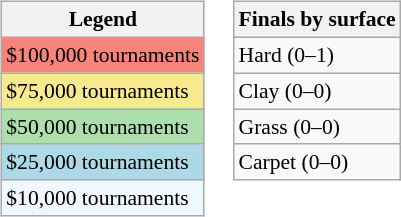<table>
<tr valign=top>
<td><br><table class="wikitable" style=font-size:90%>
<tr>
<th>Legend</th>
</tr>
<tr style="background:#f88379;">
<td>$100,000 tournaments</td>
</tr>
<tr style="background:#f7e98e;">
<td>$75,000 tournaments</td>
</tr>
<tr style="background:#addfad;">
<td>$50,000 tournaments</td>
</tr>
<tr style="background:lightblue;">
<td>$25,000 tournaments</td>
</tr>
<tr style="background:#f0f8ff;">
<td>$10,000 tournaments</td>
</tr>
</table>
</td>
<td><br><table class="wikitable" style=font-size:90%>
<tr>
<th>Finals by surface</th>
</tr>
<tr>
<td>Hard (0–1)</td>
</tr>
<tr>
<td>Clay (0–0)</td>
</tr>
<tr>
<td>Grass (0–0)</td>
</tr>
<tr>
<td>Carpet (0–0)</td>
</tr>
</table>
</td>
</tr>
</table>
